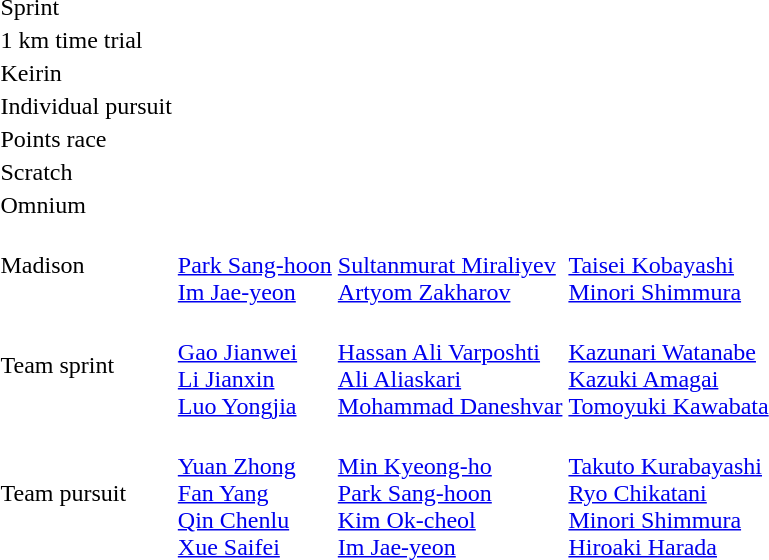<table>
<tr>
<td>Sprint</td>
<td></td>
<td></td>
<td></td>
</tr>
<tr>
<td>1 km time trial</td>
<td></td>
<td></td>
<td></td>
</tr>
<tr>
<td>Keirin</td>
<td></td>
<td></td>
<td></td>
</tr>
<tr>
<td>Individual pursuit</td>
<td></td>
<td></td>
<td></td>
</tr>
<tr>
<td>Points race</td>
<td></td>
<td></td>
<td></td>
</tr>
<tr>
<td>Scratch</td>
<td></td>
<td></td>
<td></td>
</tr>
<tr>
<td>Omnium</td>
<td></td>
<td></td>
<td></td>
</tr>
<tr>
<td>Madison</td>
<td><br><a href='#'>Park Sang-hoon</a><br><a href='#'>Im Jae-yeon</a></td>
<td><br><a href='#'>Sultanmurat Miraliyev</a><br><a href='#'>Artyom Zakharov</a></td>
<td><br><a href='#'>Taisei Kobayashi</a><br><a href='#'>Minori Shimmura</a></td>
</tr>
<tr>
<td>Team sprint</td>
<td><br><a href='#'>Gao Jianwei</a><br><a href='#'>Li Jianxin</a><br><a href='#'>Luo Yongjia</a></td>
<td><br><a href='#'>Hassan Ali Varposhti</a><br><a href='#'>Ali Aliaskari</a><br><a href='#'>Mohammad Daneshvar</a></td>
<td><br><a href='#'>Kazunari Watanabe</a><br><a href='#'>Kazuki Amagai</a><br><a href='#'>Tomoyuki Kawabata</a></td>
</tr>
<tr>
<td>Team pursuit</td>
<td><br><a href='#'>Yuan Zhong</a><br><a href='#'>Fan Yang</a><br><a href='#'>Qin Chenlu</a><br><a href='#'>Xue Saifei</a></td>
<td><br><a href='#'>Min Kyeong-ho</a><br><a href='#'>Park Sang-hoon</a><br><a href='#'>Kim Ok-cheol</a><br><a href='#'>Im Jae-yeon</a></td>
<td><br><a href='#'>Takuto Kurabayashi</a><br><a href='#'>Ryo Chikatani</a><br><a href='#'>Minori Shimmura</a><br><a href='#'>Hiroaki Harada</a></td>
</tr>
</table>
